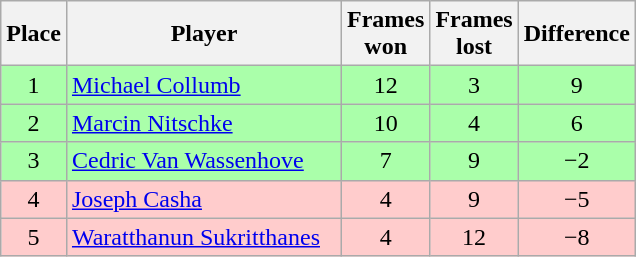<table class="wikitable sortable" style="text-align: center;">
<tr>
<th width=20>Place</th>
<th width=176>Player</th>
<th width=20>Frames won</th>
<th width=20>Frames lost</th>
<th width=20>Difference</th>
</tr>
<tr style="background:#aaffaa;">
<td>1</td>
<td style="text-align:left;"> <a href='#'>Michael Collumb</a></td>
<td>12</td>
<td>3</td>
<td>9</td>
</tr>
<tr style="background:#aaffaa;">
<td>2</td>
<td style="text-align:left;"> <a href='#'>Marcin Nitschke</a></td>
<td>10</td>
<td>4</td>
<td>6</td>
</tr>
<tr style="background:#aaffaa;">
<td>3</td>
<td style="text-align:left;"> <a href='#'>Cedric Van Wassenhove</a></td>
<td>7</td>
<td>9</td>
<td>−2</td>
</tr>
<tr style="background:#fcc;">
<td>4</td>
<td style="text-align:left;"> <a href='#'>Joseph Casha</a></td>
<td>4</td>
<td>9</td>
<td>−5</td>
</tr>
<tr style="background:#fcc;">
<td>5</td>
<td style="text-align:left;"> <a href='#'>Waratthanun Sukritthanes</a></td>
<td>4</td>
<td>12</td>
<td>−8</td>
</tr>
</table>
